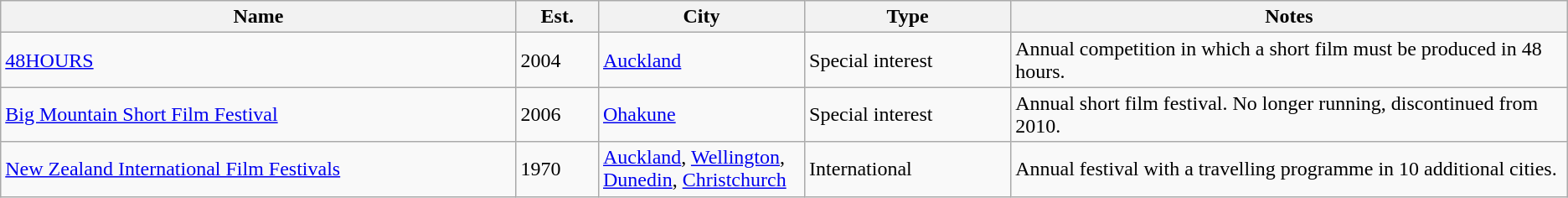<table class="wikitable">
<tr>
<th width="25%">Name</th>
<th width="4%">Est.</th>
<th width="10%">City</th>
<th width="10%">Type</th>
<th width="27%">Notes</th>
</tr>
<tr>
<td><a href='#'>48HOURS</a></td>
<td>2004</td>
<td><a href='#'>Auckland</a></td>
<td>Special interest</td>
<td>Annual competition in which a short film must be produced in 48 hours.</td>
</tr>
<tr>
<td><a href='#'>Big Mountain Short Film Festival</a></td>
<td>2006</td>
<td><a href='#'>Ohakune</a></td>
<td>Special interest</td>
<td>Annual short film festival. No longer running, discontinued from 2010.</td>
</tr>
<tr>
<td><a href='#'>New Zealand International Film Festivals</a></td>
<td>1970</td>
<td><a href='#'>Auckland</a>, <a href='#'>Wellington</a>, <a href='#'>Dunedin</a>, <a href='#'>Christchurch</a></td>
<td>International</td>
<td>Annual festival with a travelling programme in 10 additional cities.</td>
</tr>
</table>
